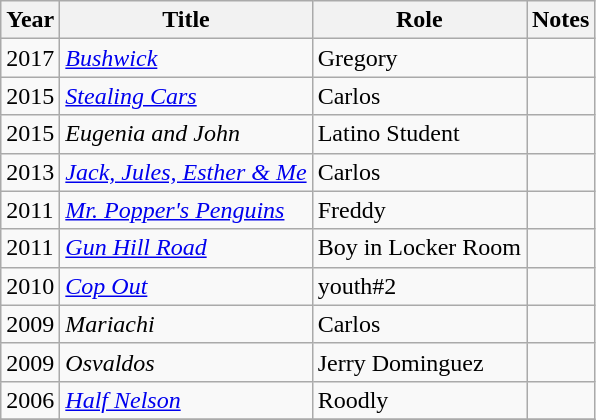<table class="wikitable">
<tr>
<th>Year</th>
<th>Title</th>
<th>Role</th>
<th>Notes</th>
</tr>
<tr>
<td>2017</td>
<td><em><a href='#'>Bushwick</a></em></td>
<td>Gregory</td>
<td></td>
</tr>
<tr>
<td>2015</td>
<td><em><a href='#'>Stealing Cars</a></em></td>
<td>Carlos</td>
<td></td>
</tr>
<tr>
<td>2015</td>
<td><em>Eugenia and John</em></td>
<td>Latino Student</td>
<td></td>
</tr>
<tr>
<td>2013</td>
<td><em><a href='#'>Jack, Jules, Esther & Me</a></em></td>
<td>Carlos</td>
<td></td>
</tr>
<tr>
<td>2011</td>
<td><em><a href='#'>Mr. Popper's Penguins</a></em></td>
<td>Freddy</td>
<td></td>
</tr>
<tr>
<td>2011</td>
<td><em><a href='#'>Gun Hill Road</a></em></td>
<td>Boy in Locker Room</td>
<td></td>
</tr>
<tr>
<td>2010</td>
<td><em><a href='#'>Cop Out</a></em></td>
<td>youth#2</td>
<td></td>
</tr>
<tr>
<td>2009</td>
<td><em>Mariachi</em></td>
<td>Carlos</td>
<td></td>
</tr>
<tr>
<td>2009</td>
<td><em>Osvaldos</em></td>
<td>Jerry Dominguez</td>
<td></td>
</tr>
<tr>
<td>2006</td>
<td><em><a href='#'>Half Nelson</a></em></td>
<td>Roodly</td>
<td></td>
</tr>
<tr>
</tr>
</table>
